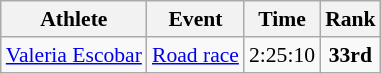<table class=wikitable style="font-size:90%">
<tr>
<th>Athlete</th>
<th>Event</th>
<th>Time</th>
<th>Rank</th>
</tr>
<tr>
<td><a href='#'>Valeria Escobar</a></td>
<td><a href='#'>Road race</a></td>
<td align=center>2:25:10</td>
<td align=center><strong>33rd</strong></td>
</tr>
</table>
